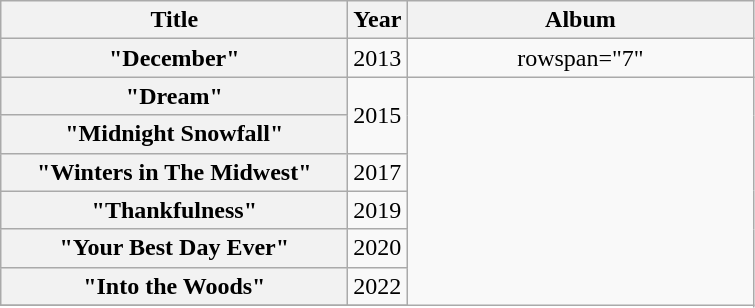<table class="wikitable plainrowheaders" style="text-align:center;">
<tr>
<th scope="col" style="width:14em;">Title</th>
<th scope="col">Year</th>
<th scope="col" style="width:14em;">Album</th>
</tr>
<tr>
<th scope="row">"December"</th>
<td>2013</td>
<td>rowspan="7" </td>
</tr>
<tr>
<th scope="row">"Dream"</th>
<td rowspan="2">2015</td>
</tr>
<tr>
<th scope="row">"Midnight Snowfall"</th>
</tr>
<tr>
<th scope="row">"Winters in The Midwest"</th>
<td>2017</td>
</tr>
<tr>
<th scope="row">"Thankfulness"</th>
<td>2019</td>
</tr>
<tr>
<th scope="row">"Your Best Day Ever"</th>
<td>2020</td>
</tr>
<tr>
<th scope="row">"Into the Woods"</th>
<td>2022</td>
</tr>
<tr>
</tr>
</table>
